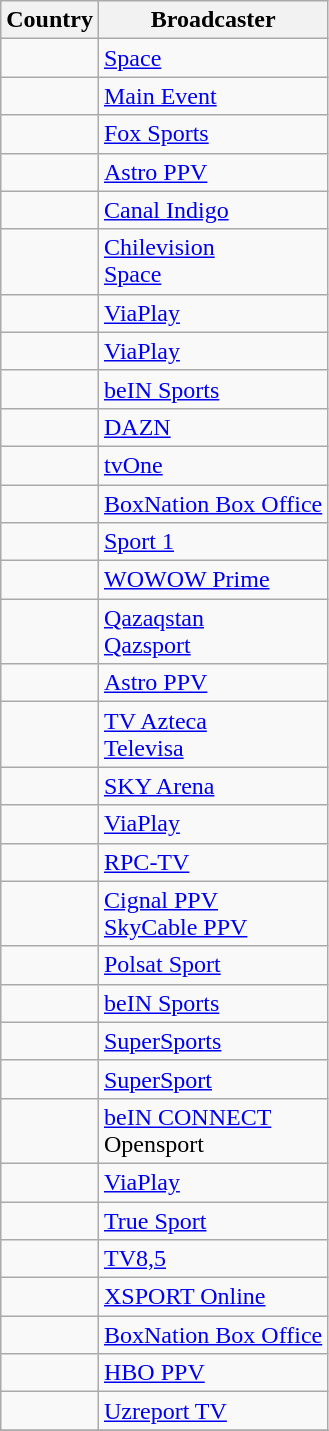<table class="wikitable">
<tr>
<th align=center>Country</th>
<th align=center>Broadcaster</th>
</tr>
<tr>
<td></td>
<td><a href='#'>Space</a></td>
</tr>
<tr>
<td></td>
<td><a href='#'>Main Event</a></td>
</tr>
<tr>
<td></td>
<td><a href='#'>Fox Sports</a></td>
</tr>
<tr>
<td></td>
<td><a href='#'>Astro PPV</a></td>
</tr>
<tr>
<td></td>
<td><a href='#'>Canal Indigo</a></td>
</tr>
<tr>
<td></td>
<td><a href='#'>Chilevision</a> <br> <a href='#'>Space</a></td>
</tr>
<tr>
<td></td>
<td><a href='#'>ViaPlay</a></td>
</tr>
<tr>
<td></td>
<td><a href='#'>ViaPlay</a></td>
</tr>
<tr>
<td></td>
<td><a href='#'>beIN Sports</a></td>
</tr>
<tr>
<td></td>
<td><a href='#'>DAZN</a></td>
</tr>
<tr>
<td></td>
<td><a href='#'>tvOne</a></td>
</tr>
<tr>
<td></td>
<td><a href='#'>BoxNation Box Office</a></td>
</tr>
<tr>
<td></td>
<td><a href='#'>Sport 1</a></td>
</tr>
<tr>
<td></td>
<td><a href='#'>WOWOW Prime</a></td>
</tr>
<tr>
<td></td>
<td><a href='#'>Qazaqstan</a> <br> <a href='#'>Qazsport</a></td>
</tr>
<tr>
<td></td>
<td><a href='#'>Astro PPV</a></td>
</tr>
<tr>
<td></td>
<td><a href='#'>TV Azteca</a> <br> <a href='#'>Televisa</a></td>
</tr>
<tr>
<td></td>
<td><a href='#'>SKY Arena</a></td>
</tr>
<tr>
<td></td>
<td><a href='#'>ViaPlay</a></td>
</tr>
<tr>
<td></td>
<td><a href='#'>RPC-TV</a></td>
</tr>
<tr>
<td></td>
<td><a href='#'>Cignal PPV</a> <br> <a href='#'>SkyCable PPV</a></td>
</tr>
<tr>
<td></td>
<td><a href='#'>Polsat Sport</a></td>
</tr>
<tr>
<td></td>
<td><a href='#'>beIN Sports</a></td>
</tr>
<tr>
<td></td>
<td><a href='#'>SuperSports</a></td>
</tr>
<tr>
<td></td>
<td><a href='#'>SuperSport</a></td>
</tr>
<tr>
<td></td>
<td><a href='#'>beIN CONNECT</a> <br> Opensport</td>
</tr>
<tr>
<td></td>
<td><a href='#'>ViaPlay</a></td>
</tr>
<tr>
<td></td>
<td><a href='#'>True Sport</a></td>
</tr>
<tr>
<td></td>
<td><a href='#'>TV8,5</a></td>
</tr>
<tr>
<td></td>
<td><a href='#'>XSPORT Online</a></td>
</tr>
<tr>
<td></td>
<td><a href='#'>BoxNation Box Office</a></td>
</tr>
<tr>
<td></td>
<td><a href='#'>HBO PPV</a></td>
</tr>
<tr>
<td></td>
<td><a href='#'>Uzreport TV</a></td>
</tr>
<tr>
</tr>
</table>
